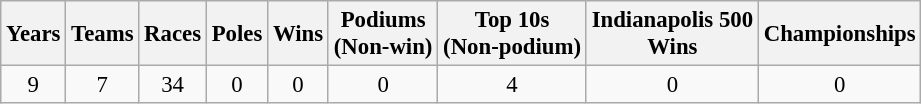<table class="wikitable" style="text-align:center; font-size:95%">
<tr>
<th>Years</th>
<th>Teams</th>
<th>Races</th>
<th>Poles</th>
<th>Wins</th>
<th>Podiums<br>(Non-win)</th>
<th>Top 10s<br>(Non-podium)</th>
<th>Indianapolis 500<br>Wins</th>
<th>Championships</th>
</tr>
<tr>
<td>9</td>
<td>7</td>
<td>34</td>
<td>0</td>
<td>0</td>
<td>0</td>
<td>4</td>
<td>0</td>
<td>0</td>
</tr>
</table>
